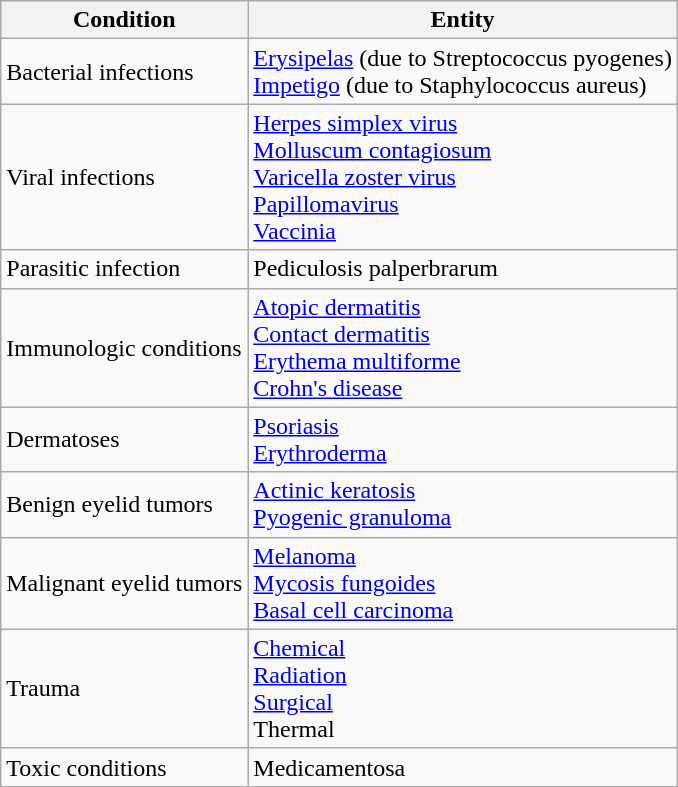<table class="wikitable">
<tr>
<th>Condition</th>
<th>Entity</th>
</tr>
<tr>
<td>Bacterial infections</td>
<td><a href='#'>Erysipelas</a> (due to Streptococcus pyogenes)<br><a href='#'>Impetigo</a> (due to Staphylococcus aureus)</td>
</tr>
<tr>
<td>Viral infections</td>
<td><a href='#'>Herpes simplex virus</a><br><a href='#'>Molluscum contagiosum</a><br><a href='#'>Varicella zoster virus</a><br><a href='#'>Papillomavirus</a><br><a href='#'>Vaccinia</a></td>
</tr>
<tr>
<td>Parasitic infection</td>
<td>Pediculosis palperbrarum</td>
</tr>
<tr>
<td>Immunologic conditions</td>
<td><a href='#'>Atopic dermatitis</a><br><a href='#'>Contact dermatitis</a><br><a href='#'>Erythema multiforme</a><br><a href='#'>Crohn's disease</a></td>
</tr>
<tr>
<td>Dermatoses</td>
<td><a href='#'>Psoriasis</a><br><a href='#'>Erythroderma</a></td>
</tr>
<tr>
<td>Benign eyelid tumors</td>
<td><a href='#'>Actinic keratosis</a><br><a href='#'>Pyogenic granuloma</a></td>
</tr>
<tr>
<td>Malignant eyelid tumors</td>
<td><a href='#'>Melanoma</a><br><a href='#'>Mycosis fungoides</a><br><a href='#'>Basal cell carcinoma</a></td>
</tr>
<tr>
<td>Trauma</td>
<td><a href='#'>Chemical</a><br><a href='#'>Radiation</a><br><a href='#'>Surgical</a><br>Thermal</td>
</tr>
<tr>
<td>Toxic conditions</td>
<td>Medicamentosa</td>
</tr>
</table>
